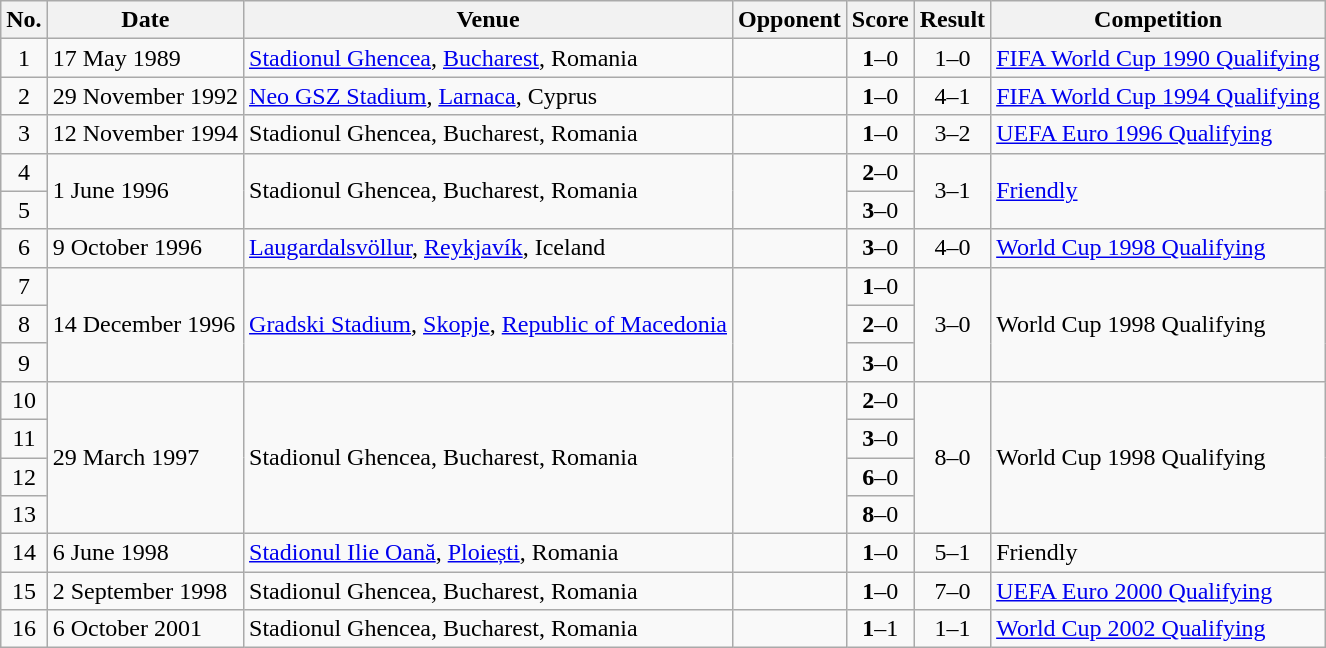<table class="wikitable sortable">
<tr>
<th scope="col">No.</th>
<th scope="col">Date</th>
<th scope="col">Venue</th>
<th scope="col">Opponent</th>
<th scope="col">Score</th>
<th scope="col">Result</th>
<th scope="col">Competition</th>
</tr>
<tr>
<td align="center">1</td>
<td>17 May 1989</td>
<td><a href='#'>Stadionul Ghencea</a>, <a href='#'>Bucharest</a>, Romania</td>
<td></td>
<td align="center"><strong>1</strong>–0</td>
<td align="center">1–0</td>
<td><a href='#'>FIFA World Cup 1990 Qualifying</a></td>
</tr>
<tr>
<td align="center">2</td>
<td>29 November 1992</td>
<td><a href='#'>Neo GSZ Stadium</a>, <a href='#'>Larnaca</a>, Cyprus</td>
<td></td>
<td align="center"><strong>1</strong>–0</td>
<td align="center">4–1</td>
<td><a href='#'>FIFA World Cup 1994 Qualifying</a></td>
</tr>
<tr>
<td align="center">3</td>
<td>12 November 1994</td>
<td>Stadionul Ghencea, Bucharest, Romania</td>
<td></td>
<td align="center"><strong>1</strong>–0</td>
<td align="center">3–2</td>
<td><a href='#'>UEFA Euro 1996 Qualifying</a></td>
</tr>
<tr>
<td align="center">4</td>
<td rowspan="2">1 June 1996</td>
<td rowspan="2">Stadionul Ghencea, Bucharest, Romania</td>
<td rowspan="2"></td>
<td align="center"><strong>2</strong>–0</td>
<td rowspan="2" align="center">3–1</td>
<td rowspan="2"><a href='#'>Friendly</a></td>
</tr>
<tr>
<td align="center">5</td>
<td align="center"><strong>3</strong>–0</td>
</tr>
<tr>
<td align="center">6</td>
<td>9 October 1996</td>
<td><a href='#'>Laugardalsvöllur</a>, <a href='#'>Reykjavík</a>, Iceland</td>
<td></td>
<td align="center"><strong>3</strong>–0</td>
<td align="center">4–0</td>
<td><a href='#'>World Cup 1998 Qualifying</a></td>
</tr>
<tr>
<td align="center">7</td>
<td rowspan="3">14 December 1996</td>
<td rowspan="3"><a href='#'>Gradski Stadium</a>, <a href='#'>Skopje</a>, <a href='#'>Republic of Macedonia</a></td>
<td rowspan="3"></td>
<td align="center"><strong>1</strong>–0</td>
<td rowspan="3" align="center">3–0</td>
<td rowspan="3">World Cup 1998 Qualifying</td>
</tr>
<tr>
<td align="center">8</td>
<td align="center"><strong>2</strong>–0</td>
</tr>
<tr>
<td align="center">9</td>
<td align="center"><strong>3</strong>–0</td>
</tr>
<tr>
<td align="center">10</td>
<td rowspan="4">29 March 1997</td>
<td rowspan="4">Stadionul Ghencea, Bucharest, Romania</td>
<td rowspan="4"></td>
<td align="center"><strong>2</strong>–0</td>
<td rowspan="4" align="center">8–0</td>
<td rowspan="4">World Cup 1998 Qualifying</td>
</tr>
<tr>
<td align="center">11</td>
<td align="center"><strong>3</strong>–0</td>
</tr>
<tr>
<td align="center">12</td>
<td align="center"><strong>6</strong>–0</td>
</tr>
<tr>
<td align="center">13</td>
<td align="center"><strong>8</strong>–0</td>
</tr>
<tr>
<td align="center">14</td>
<td>6 June 1998</td>
<td><a href='#'>Stadionul Ilie Oană</a>, <a href='#'>Ploiești</a>, Romania</td>
<td></td>
<td align="center"><strong>1</strong>–0</td>
<td align="center">5–1</td>
<td>Friendly</td>
</tr>
<tr>
<td align="center">15</td>
<td>2 September 1998</td>
<td>Stadionul Ghencea, Bucharest, Romania</td>
<td></td>
<td align="center"><strong>1</strong>–0</td>
<td align="center">7–0</td>
<td><a href='#'>UEFA Euro 2000 Qualifying</a></td>
</tr>
<tr>
<td align="center">16</td>
<td>6 October 2001</td>
<td>Stadionul Ghencea, Bucharest, Romania</td>
<td></td>
<td align="center"><strong>1</strong>–1</td>
<td align="center">1–1</td>
<td><a href='#'>World Cup 2002 Qualifying</a></td>
</tr>
</table>
